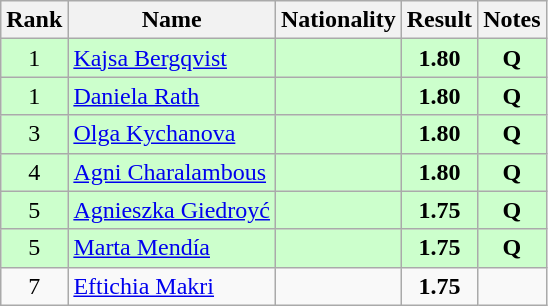<table class="wikitable sortable" style="text-align:center">
<tr>
<th>Rank</th>
<th>Name</th>
<th>Nationality</th>
<th>Result</th>
<th>Notes</th>
</tr>
<tr bgcolor=ccffcc>
<td>1</td>
<td align=left><a href='#'>Kajsa Bergqvist</a></td>
<td align=left></td>
<td><strong>1.80</strong></td>
<td><strong>Q</strong></td>
</tr>
<tr bgcolor=ccffcc>
<td>1</td>
<td align=left><a href='#'>Daniela Rath</a></td>
<td align=left></td>
<td><strong>1.80</strong></td>
<td><strong>Q</strong></td>
</tr>
<tr bgcolor=ccffcc>
<td>3</td>
<td align=left><a href='#'>Olga Kychanova</a></td>
<td align=left></td>
<td><strong>1.80</strong></td>
<td><strong>Q</strong></td>
</tr>
<tr bgcolor=ccffcc>
<td>4</td>
<td align=left><a href='#'>Agni Charalambous</a></td>
<td align=left></td>
<td><strong>1.80</strong></td>
<td><strong>Q</strong></td>
</tr>
<tr bgcolor=ccffcc>
<td>5</td>
<td align=left><a href='#'>Agnieszka Giedroyć</a></td>
<td align=left></td>
<td><strong>1.75</strong></td>
<td><strong>Q</strong></td>
</tr>
<tr bgcolor=ccffcc>
<td>5</td>
<td align=left><a href='#'>Marta Mendía</a></td>
<td align=left></td>
<td><strong>1.75</strong></td>
<td><strong>Q</strong></td>
</tr>
<tr>
<td>7</td>
<td align=left><a href='#'>Eftichia Makri</a></td>
<td align=left></td>
<td><strong>1.75</strong></td>
<td></td>
</tr>
</table>
